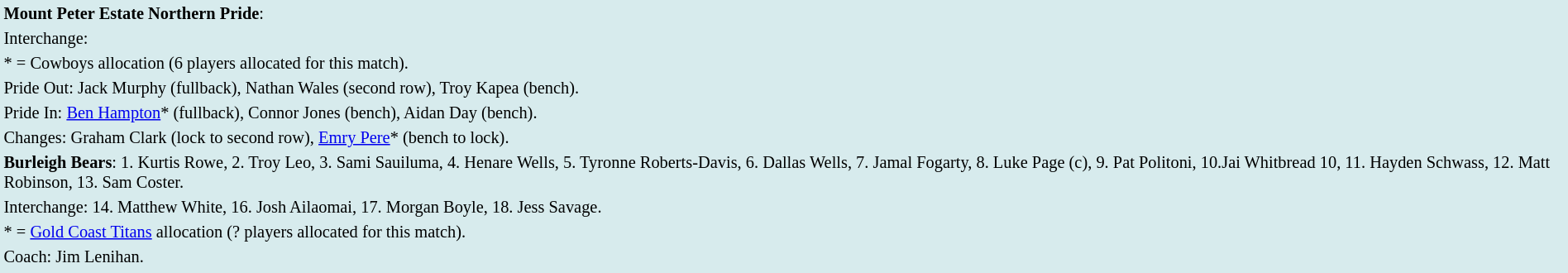<table style="background:#d7ebed; font-size:85%; width:100%;">
<tr>
<td><strong>Mount Peter Estate Northern Pride</strong>:             </td>
</tr>
<tr>
<td>Interchange:    </td>
</tr>
<tr>
<td>* = Cowboys allocation (6 players allocated for this match).</td>
</tr>
<tr>
<td>Pride Out: Jack Murphy (fullback), Nathan Wales (second row), Troy Kapea (bench).</td>
</tr>
<tr>
<td>Pride In: <a href='#'>Ben Hampton</a>* (fullback), Connor Jones (bench), Aidan Day (bench).</td>
</tr>
<tr>
<td>Changes: Graham Clark (lock to second row), <a href='#'>Emry Pere</a>* (bench to lock).</td>
</tr>
<tr>
<td><strong>Burleigh Bears</strong>: 1. Kurtis Rowe, 2. Troy Leo, 3. Sami Sauiluma, 4. Henare Wells, 5. Tyronne Roberts-Davis, 6. Dallas Wells, 7. Jamal Fogarty, 8. Luke Page (c), 9. Pat Politoni, 10.Jai Whitbread    10, 11. Hayden Schwass, 12. Matt Robinson, 13. Sam Coster.</td>
</tr>
<tr>
<td>Interchange: 14. Matthew White, 16. Josh Ailaomai, 17. Morgan Boyle, 18. Jess Savage.</td>
</tr>
<tr>
<td>* = <a href='#'>Gold Coast Titans</a> allocation (? players allocated for this match).</td>
</tr>
<tr>
<td>Coach: Jim Lenihan.</td>
</tr>
<tr>
</tr>
</table>
